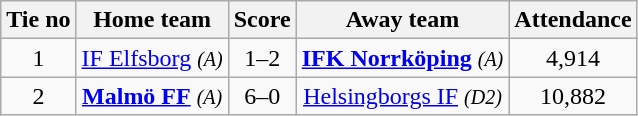<table class="wikitable" style="text-align:center">
<tr>
<th style= width="40px">Tie no</th>
<th style= width="150px">Home team</th>
<th style= width="60px">Score</th>
<th style= width="150px">Away team</th>
<th style= width="30px">Attendance</th>
</tr>
<tr>
<td>1</td>
<td><a href='#'>IF Elfsborg</a> <em><small>(A)</small></em></td>
<td>1–2</td>
<td><strong><a href='#'>IFK Norrköping</a></strong> <em><small>(A)</small></em></td>
<td>4,914</td>
</tr>
<tr>
<td>2</td>
<td><strong><a href='#'>Malmö FF</a></strong> <em><small>(A)</small></em></td>
<td>6–0</td>
<td><a href='#'>Helsingborgs IF</a> <em><small>(D2)</small></em></td>
<td>10,882</td>
</tr>
</table>
